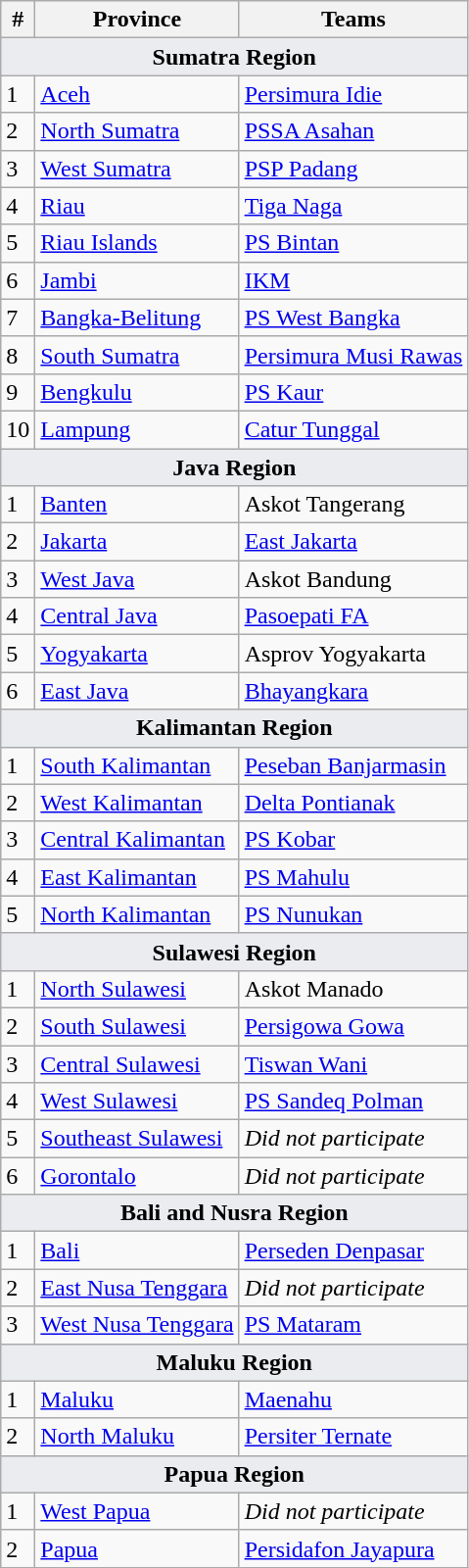<table class="wikitable">
<tr>
<th>#</th>
<th>Province</th>
<th>Teams</th>
</tr>
<tr>
<td colspan=3 style="background-color:#eaecf0;text-align:center;"><strong>Sumatra Region</strong></td>
</tr>
<tr>
<td>1</td>
<td> <a href='#'>Aceh</a></td>
<td><a href='#'>Persimura Idie</a></td>
</tr>
<tr>
<td>2</td>
<td> <a href='#'>North Sumatra</a></td>
<td><a href='#'>PSSA Asahan</a></td>
</tr>
<tr>
<td>3</td>
<td> <a href='#'>West Sumatra</a></td>
<td><a href='#'>PSP Padang</a></td>
</tr>
<tr>
<td>4</td>
<td> <a href='#'>Riau</a></td>
<td><a href='#'>Tiga Naga</a></td>
</tr>
<tr>
<td>5</td>
<td> <a href='#'>Riau Islands</a></td>
<td><a href='#'>PS Bintan</a></td>
</tr>
<tr>
<td>6</td>
<td> <a href='#'>Jambi</a></td>
<td><a href='#'>IKM</a></td>
</tr>
<tr>
<td>7</td>
<td> <a href='#'>Bangka-Belitung</a></td>
<td><a href='#'>PS West Bangka</a></td>
</tr>
<tr>
<td>8</td>
<td> <a href='#'>South Sumatra</a></td>
<td><a href='#'>Persimura Musi Rawas</a></td>
</tr>
<tr>
<td>9</td>
<td> <a href='#'>Bengkulu</a></td>
<td><a href='#'>PS Kaur</a></td>
</tr>
<tr>
<td>10</td>
<td> <a href='#'>Lampung</a></td>
<td><a href='#'>Catur Tunggal</a></td>
</tr>
<tr>
<td colspan=3 style="background-color:#eaecf0;text-align:center;"><strong>Java Region</strong></td>
</tr>
<tr>
<td>1</td>
<td> <a href='#'>Banten</a></td>
<td>Askot Tangerang</td>
</tr>
<tr>
<td>2</td>
<td> <a href='#'>Jakarta</a></td>
<td><a href='#'>East Jakarta</a></td>
</tr>
<tr>
<td>3</td>
<td> <a href='#'>West Java</a></td>
<td>Askot Bandung</td>
</tr>
<tr>
<td>4</td>
<td> <a href='#'>Central Java</a></td>
<td><a href='#'>Pasoepati FA</a></td>
</tr>
<tr>
<td>5</td>
<td> <a href='#'>Yogyakarta</a></td>
<td>Asprov Yogyakarta</td>
</tr>
<tr>
<td>6</td>
<td> <a href='#'>East Java</a></td>
<td><a href='#'>Bhayangkara</a></td>
</tr>
<tr>
<td colspan=3 style="background-color:#eaecf0;text-align:center;"><strong>Kalimantan Region</strong></td>
</tr>
<tr>
<td>1</td>
<td> <a href='#'>South Kalimantan</a></td>
<td><a href='#'>Peseban Banjarmasin</a></td>
</tr>
<tr>
<td>2</td>
<td> <a href='#'>West Kalimantan</a></td>
<td><a href='#'>Delta Pontianak</a></td>
</tr>
<tr>
<td>3</td>
<td> <a href='#'>Central Kalimantan</a></td>
<td><a href='#'>PS Kobar</a></td>
</tr>
<tr>
<td>4</td>
<td> <a href='#'>East Kalimantan</a></td>
<td><a href='#'>PS Mahulu</a></td>
</tr>
<tr>
<td>5</td>
<td> <a href='#'>North Kalimantan</a></td>
<td><a href='#'>PS Nunukan</a></td>
</tr>
<tr>
<td colspan=3 style="background-color:#eaecf0;text-align:center;"><strong>Sulawesi Region</strong></td>
</tr>
<tr>
<td>1</td>
<td> <a href='#'>North Sulawesi</a></td>
<td>Askot Manado</td>
</tr>
<tr>
<td>2</td>
<td> <a href='#'>South Sulawesi</a></td>
<td><a href='#'>Persigowa Gowa</a></td>
</tr>
<tr>
<td>3</td>
<td> <a href='#'>Central Sulawesi</a></td>
<td><a href='#'>Tiswan Wani</a></td>
</tr>
<tr>
<td>4</td>
<td> <a href='#'>West Sulawesi</a></td>
<td><a href='#'>PS Sandeq Polman</a></td>
</tr>
<tr>
<td>5</td>
<td> <a href='#'>Southeast Sulawesi</a></td>
<td><em>Did not participate</em></td>
</tr>
<tr>
<td>6</td>
<td> <a href='#'>Gorontalo</a></td>
<td><em>Did not participate</em></td>
</tr>
<tr>
<td colspan=3 style="background-color:#eaecf0;text-align:center;"><strong>Bali and Nusra Region</strong></td>
</tr>
<tr>
<td>1</td>
<td> <a href='#'>Bali</a></td>
<td><a href='#'>Perseden Denpasar</a></td>
</tr>
<tr>
<td>2</td>
<td> <a href='#'>East Nusa Tenggara</a></td>
<td><em>Did not participate</em></td>
</tr>
<tr>
<td>3</td>
<td> <a href='#'>West Nusa Tenggara</a></td>
<td><a href='#'>PS Mataram</a></td>
</tr>
<tr>
<td colspan=3 style="background-color:#eaecf0;text-align:center;"><strong>Maluku Region</strong></td>
</tr>
<tr>
<td>1</td>
<td> <a href='#'>Maluku</a></td>
<td><a href='#'>Maenahu</a></td>
</tr>
<tr>
<td>2</td>
<td> <a href='#'>North Maluku</a></td>
<td><a href='#'>Persiter Ternate</a></td>
</tr>
<tr>
<td colspan=3 style="background-color:#eaecf0;text-align:center;"><strong>Papua Region</strong></td>
</tr>
<tr>
<td>1</td>
<td> <a href='#'>West Papua</a></td>
<td><em>Did not participate</em></td>
</tr>
<tr>
<td>2</td>
<td> <a href='#'>Papua</a></td>
<td><a href='#'>Persidafon Jayapura</a></td>
</tr>
</table>
